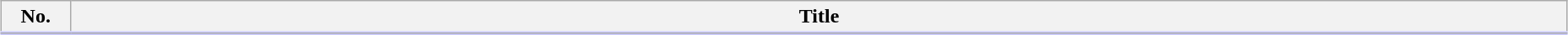<table class="wikitable" style="width:98%; margin:auto; background:#FFF;">
<tr style="border-bottom: 3px solid #CCF;">
<th style="width:3em;">No.</th>
<th>Title</th>
</tr>
<tr>
</tr>
</table>
